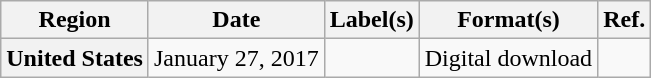<table class="wikitable plainrowheaders">
<tr>
<th scope="col">Region</th>
<th scope="col">Date</th>
<th scope="col">Label(s)</th>
<th scope="col">Format(s)</th>
<th scope="col">Ref.</th>
</tr>
<tr>
<th scope="row">United States</th>
<td>January 27, 2017</td>
<td></td>
<td>Digital download</td>
<td><br></td>
</tr>
</table>
